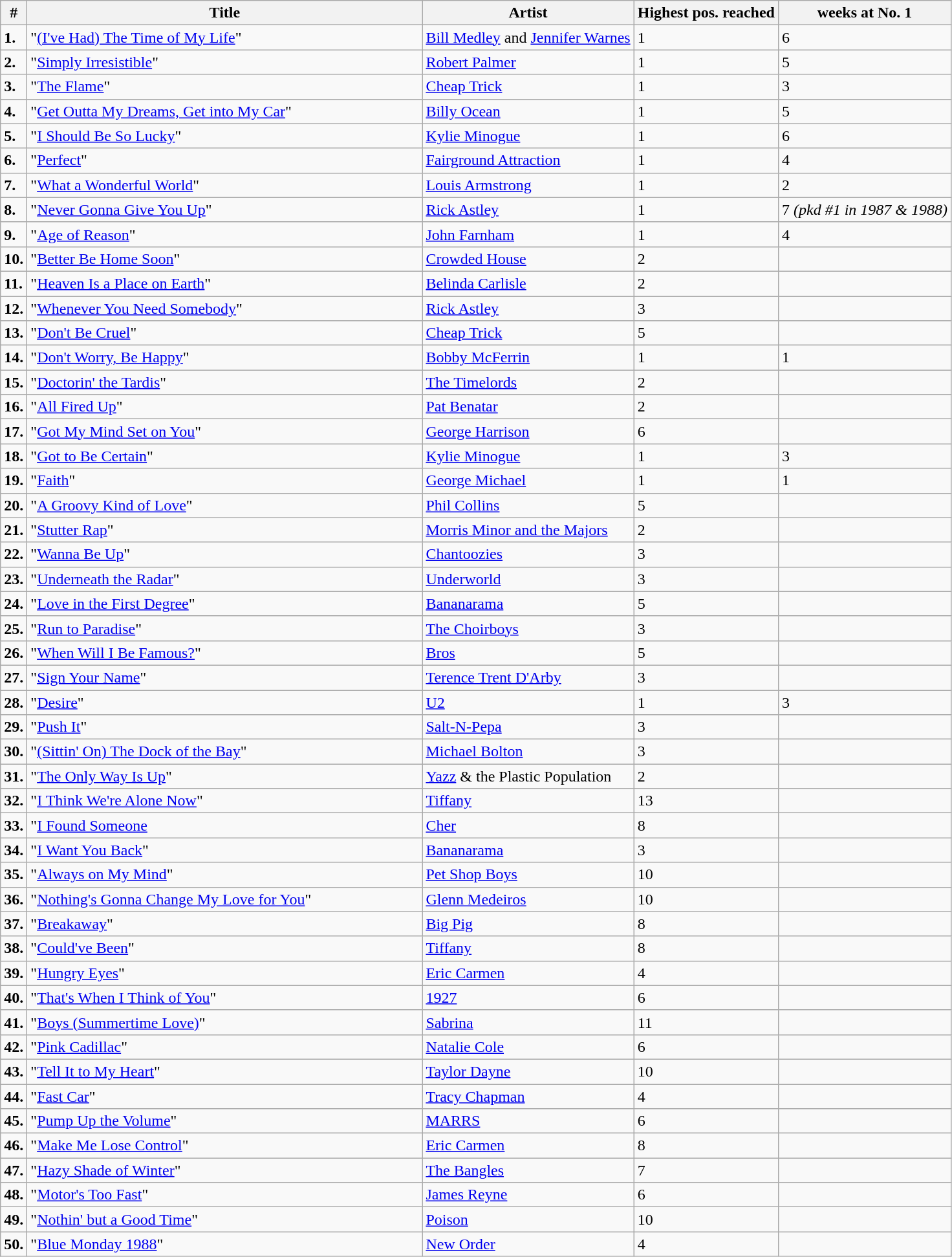<table class="wikitable sortable">
<tr>
<th>#</th>
<th width="400">Title</th>
<th>Artist</th>
<th>Highest pos. reached</th>
<th>weeks at No. 1</th>
</tr>
<tr>
<td><strong>1.</strong></td>
<td>"<a href='#'>(I've Had) The Time of My Life</a>"</td>
<td><a href='#'>Bill Medley</a> and <a href='#'>Jennifer Warnes</a></td>
<td>1</td>
<td>6</td>
</tr>
<tr>
<td><strong>2.</strong></td>
<td>"<a href='#'>Simply Irresistible</a>"</td>
<td><a href='#'>Robert Palmer</a></td>
<td>1</td>
<td>5</td>
</tr>
<tr>
<td><strong>3.</strong></td>
<td>"<a href='#'>The Flame</a>"</td>
<td><a href='#'>Cheap Trick</a></td>
<td>1</td>
<td>3</td>
</tr>
<tr>
<td><strong>4.</strong></td>
<td>"<a href='#'>Get Outta My Dreams, Get into My Car</a>"</td>
<td><a href='#'>Billy Ocean</a></td>
<td>1</td>
<td>5</td>
</tr>
<tr>
<td><strong>5.</strong></td>
<td>"<a href='#'>I Should Be So Lucky</a>"</td>
<td><a href='#'>Kylie Minogue</a></td>
<td>1</td>
<td>6</td>
</tr>
<tr>
<td><strong>6.</strong></td>
<td>"<a href='#'>Perfect</a>"</td>
<td><a href='#'>Fairground Attraction</a></td>
<td>1</td>
<td>4</td>
</tr>
<tr>
<td><strong>7.</strong></td>
<td>"<a href='#'>What a Wonderful World</a>"</td>
<td><a href='#'>Louis Armstrong</a></td>
<td>1</td>
<td>2</td>
</tr>
<tr>
<td><strong>8.</strong></td>
<td>"<a href='#'>Never Gonna Give You Up</a>"</td>
<td><a href='#'>Rick Astley</a></td>
<td>1</td>
<td>7 <em>(pkd #1 in 1987 & 1988)</em></td>
</tr>
<tr>
<td><strong>9.</strong></td>
<td>"<a href='#'>Age of Reason</a>"</td>
<td><a href='#'>John Farnham</a></td>
<td>1</td>
<td>4</td>
</tr>
<tr>
<td><strong>10.</strong></td>
<td>"<a href='#'>Better Be Home Soon</a>"</td>
<td><a href='#'>Crowded House</a></td>
<td>2</td>
<td></td>
</tr>
<tr>
<td><strong>11.</strong></td>
<td>"<a href='#'>Heaven Is a Place on Earth</a>"</td>
<td><a href='#'>Belinda Carlisle</a></td>
<td>2</td>
<td></td>
</tr>
<tr>
<td><strong>12.</strong></td>
<td>"<a href='#'>Whenever You Need Somebody</a>"</td>
<td><a href='#'>Rick Astley</a></td>
<td>3</td>
<td></td>
</tr>
<tr>
<td><strong>13.</strong></td>
<td>"<a href='#'>Don't Be Cruel</a>"</td>
<td><a href='#'>Cheap Trick</a></td>
<td>5</td>
<td></td>
</tr>
<tr>
<td><strong>14.</strong></td>
<td>"<a href='#'>Don't Worry, Be Happy</a>"</td>
<td><a href='#'>Bobby McFerrin</a></td>
<td>1</td>
<td>1</td>
</tr>
<tr>
<td><strong>15.</strong></td>
<td>"<a href='#'>Doctorin' the Tardis</a>"</td>
<td><a href='#'>The Timelords</a></td>
<td>2</td>
<td></td>
</tr>
<tr>
<td><strong>16.</strong></td>
<td>"<a href='#'>All Fired Up</a>"</td>
<td><a href='#'>Pat Benatar</a></td>
<td>2</td>
<td></td>
</tr>
<tr>
<td><strong>17.</strong></td>
<td>"<a href='#'>Got My Mind Set on You</a>"</td>
<td><a href='#'>George Harrison</a></td>
<td>6</td>
<td></td>
</tr>
<tr>
<td><strong>18.</strong></td>
<td>"<a href='#'>Got to Be Certain</a>"</td>
<td><a href='#'>Kylie Minogue</a></td>
<td>1</td>
<td>3</td>
</tr>
<tr>
<td><strong>19.</strong></td>
<td>"<a href='#'>Faith</a>"</td>
<td><a href='#'>George Michael</a></td>
<td>1</td>
<td>1</td>
</tr>
<tr>
<td><strong>20.</strong></td>
<td>"<a href='#'>A Groovy Kind of Love</a>"</td>
<td><a href='#'>Phil Collins</a></td>
<td>5</td>
<td></td>
</tr>
<tr>
<td><strong>21.</strong></td>
<td>"<a href='#'>Stutter Rap</a>"</td>
<td><a href='#'>Morris Minor and the Majors</a></td>
<td>2</td>
<td></td>
</tr>
<tr>
<td><strong>22.</strong></td>
<td>"<a href='#'>Wanna Be Up</a>"</td>
<td><a href='#'>Chantoozies</a></td>
<td>3</td>
<td></td>
</tr>
<tr>
<td><strong>23.</strong></td>
<td>"<a href='#'>Underneath the Radar</a>"</td>
<td><a href='#'>Underworld</a></td>
<td>3</td>
<td></td>
</tr>
<tr>
<td><strong>24.</strong></td>
<td>"<a href='#'>Love in the First Degree</a>"</td>
<td><a href='#'>Bananarama</a></td>
<td>5</td>
<td></td>
</tr>
<tr>
<td><strong>25.</strong></td>
<td>"<a href='#'>Run to Paradise</a>"</td>
<td><a href='#'>The Choirboys</a></td>
<td>3</td>
<td></td>
</tr>
<tr>
<td><strong>26.</strong></td>
<td>"<a href='#'>When Will I Be Famous?</a>"</td>
<td><a href='#'>Bros</a></td>
<td>5</td>
<td></td>
</tr>
<tr>
<td><strong>27.</strong></td>
<td>"<a href='#'>Sign Your Name</a>"</td>
<td><a href='#'>Terence Trent D'Arby</a></td>
<td>3</td>
<td></td>
</tr>
<tr>
<td><strong>28.</strong></td>
<td>"<a href='#'>Desire</a>"</td>
<td><a href='#'>U2</a></td>
<td>1</td>
<td>3</td>
</tr>
<tr>
<td><strong>29.</strong></td>
<td>"<a href='#'>Push It</a>"</td>
<td><a href='#'>Salt-N-Pepa</a></td>
<td>3</td>
<td></td>
</tr>
<tr>
<td><strong>30.</strong></td>
<td>"<a href='#'>(Sittin' On) The Dock of the Bay</a>"</td>
<td><a href='#'>Michael Bolton</a></td>
<td>3</td>
<td></td>
</tr>
<tr>
<td><strong>31.</strong></td>
<td>"<a href='#'>The Only Way Is Up</a>"</td>
<td><a href='#'>Yazz</a> & the Plastic Population</td>
<td>2</td>
<td></td>
</tr>
<tr>
<td><strong>32.</strong></td>
<td>"<a href='#'>I Think We're Alone Now</a>"</td>
<td><a href='#'>Tiffany</a></td>
<td>13</td>
<td></td>
</tr>
<tr>
<td><strong>33.</strong></td>
<td>"<a href='#'>I Found Someone</a></td>
<td><a href='#'>Cher</a></td>
<td>8</td>
<td></td>
</tr>
<tr>
<td><strong>34.</strong></td>
<td>"<a href='#'>I Want You Back</a>"</td>
<td><a href='#'>Bananarama</a></td>
<td>3</td>
<td></td>
</tr>
<tr>
<td><strong>35.</strong></td>
<td>"<a href='#'>Always on My Mind</a>"</td>
<td><a href='#'>Pet Shop Boys</a></td>
<td>10</td>
<td></td>
</tr>
<tr>
<td><strong>36.</strong></td>
<td>"<a href='#'>Nothing's Gonna Change My Love for You</a>"</td>
<td><a href='#'>Glenn Medeiros</a></td>
<td>10</td>
<td></td>
</tr>
<tr>
<td><strong>37.</strong></td>
<td>"<a href='#'>Breakaway</a>"</td>
<td><a href='#'>Big Pig</a></td>
<td>8</td>
<td></td>
</tr>
<tr>
<td><strong>38.</strong></td>
<td>"<a href='#'>Could've Been</a>"</td>
<td><a href='#'>Tiffany</a></td>
<td>8</td>
<td></td>
</tr>
<tr>
<td><strong>39.</strong></td>
<td>"<a href='#'>Hungry Eyes</a>"</td>
<td><a href='#'>Eric Carmen</a></td>
<td>4</td>
<td></td>
</tr>
<tr>
<td><strong>40.</strong></td>
<td>"<a href='#'>That's When I Think of You</a>"</td>
<td><a href='#'>1927</a></td>
<td>6</td>
<td></td>
</tr>
<tr>
<td><strong>41.</strong></td>
<td>"<a href='#'>Boys (Summertime Love)</a>"</td>
<td><a href='#'>Sabrina</a></td>
<td>11</td>
<td></td>
</tr>
<tr>
<td><strong>42.</strong></td>
<td>"<a href='#'>Pink Cadillac</a>"</td>
<td><a href='#'>Natalie Cole</a></td>
<td>6</td>
<td></td>
</tr>
<tr>
<td><strong>43.</strong></td>
<td>"<a href='#'>Tell It to My Heart</a>"</td>
<td><a href='#'>Taylor Dayne</a></td>
<td>10</td>
<td></td>
</tr>
<tr>
<td><strong>44.</strong></td>
<td>"<a href='#'>Fast Car</a>"</td>
<td><a href='#'>Tracy Chapman</a></td>
<td>4</td>
<td></td>
</tr>
<tr>
<td><strong>45.</strong></td>
<td>"<a href='#'>Pump Up the Volume</a>"</td>
<td><a href='#'>MARRS</a></td>
<td>6</td>
<td></td>
</tr>
<tr>
<td><strong>46.</strong></td>
<td>"<a href='#'>Make Me Lose Control</a>"</td>
<td><a href='#'>Eric Carmen</a></td>
<td>8</td>
<td></td>
</tr>
<tr>
<td><strong>47.</strong></td>
<td>"<a href='#'>Hazy Shade of Winter</a>"</td>
<td><a href='#'>The Bangles</a></td>
<td>7</td>
<td></td>
</tr>
<tr>
<td><strong>48.</strong></td>
<td>"<a href='#'>Motor's Too Fast</a>"</td>
<td><a href='#'>James Reyne</a></td>
<td>6</td>
<td></td>
</tr>
<tr>
<td><strong>49.</strong></td>
<td>"<a href='#'>Nothin' but a Good Time</a>"</td>
<td><a href='#'>Poison</a></td>
<td>10</td>
<td></td>
</tr>
<tr>
<td><strong>50.</strong></td>
<td>"<a href='#'>Blue Monday 1988</a>"</td>
<td><a href='#'>New Order</a></td>
<td>4</td>
<td></td>
</tr>
</table>
